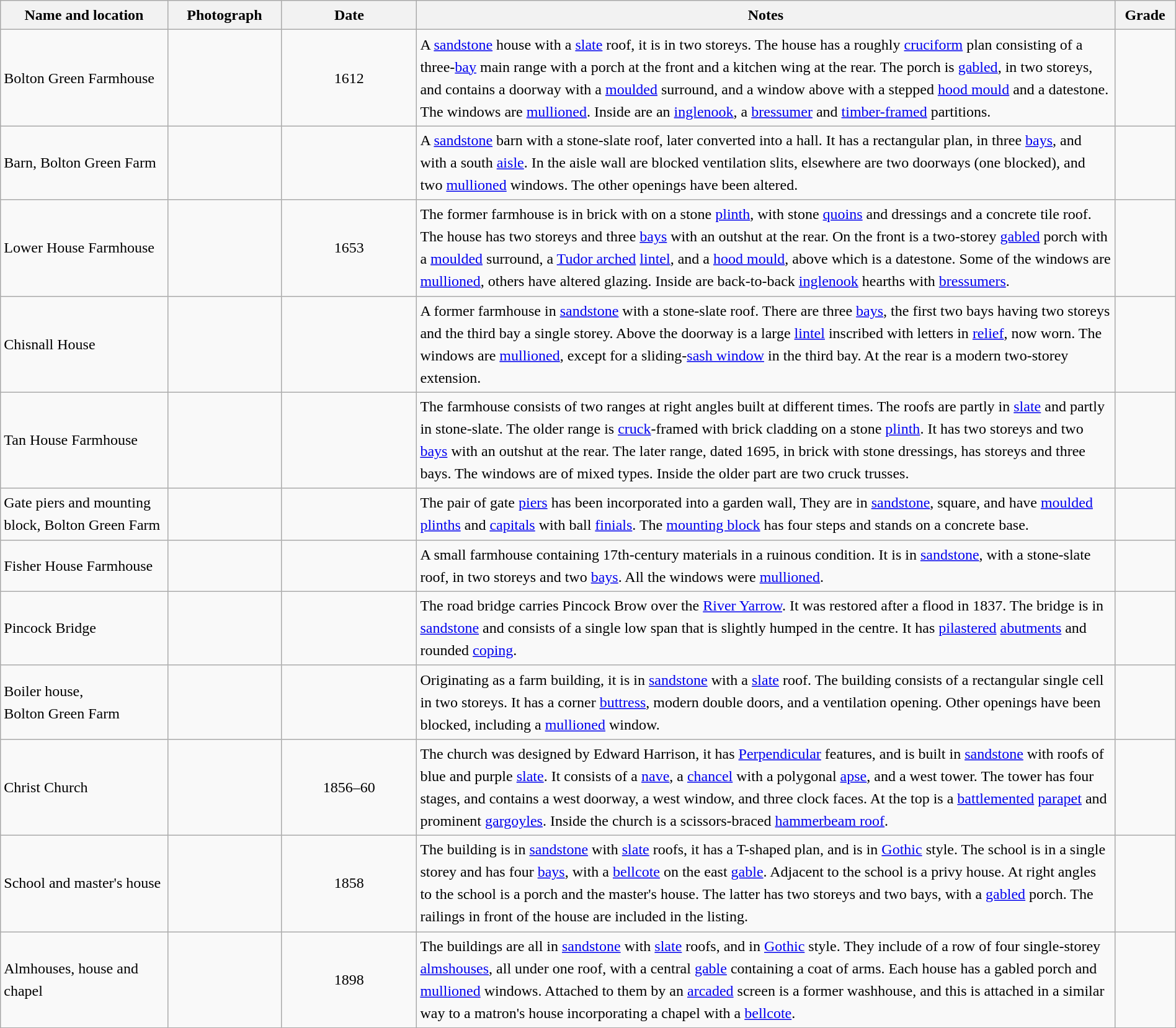<table class="wikitable sortable plainrowheaders" style="width:100%;border:0px;text-align:left;line-height:150%;">
<tr>
<th scope="col"  style="width:150px">Name and location</th>
<th scope="col"  style="width:100px" class="unsortable">Photograph</th>
<th scope="col"  style="width:120px">Date</th>
<th scope="col"  style="width:650px" class="unsortable">Notes</th>
<th scope="col"  style="width:50px">Grade</th>
</tr>
<tr>
<td>Bolton Green Farmhouse<br><small></small></td>
<td></td>
<td align="center">1612</td>
<td>A <a href='#'>sandstone</a> house with a <a href='#'>slate</a> roof, it is in two storeys.  The house has a roughly <a href='#'>cruciform</a> plan consisting of a three-<a href='#'>bay</a> main range with a porch at the front and a kitchen wing at the rear.  The porch is <a href='#'>gabled</a>, in two storeys, and contains a doorway with a <a href='#'>moulded</a> surround, and a window above with a stepped <a href='#'>hood mould</a> and a datestone.  The windows are <a href='#'>mullioned</a>.  Inside are an <a href='#'>inglenook</a>, a <a href='#'>bressumer</a> and <a href='#'>timber-framed</a> partitions.</td>
<td align="center" ></td>
</tr>
<tr>
<td>Barn, Bolton Green Farm<br><small></small></td>
<td></td>
<td align="center"></td>
<td>A <a href='#'>sandstone</a> barn with a stone-slate roof, later converted into a hall.  It has a rectangular plan, in three <a href='#'>bays</a>, and  with a south <a href='#'>aisle</a>.  In the aisle wall are blocked ventilation slits, elsewhere are two doorways (one blocked), and two <a href='#'>mullioned</a> windows.  The other openings have been altered.</td>
<td align="center" ></td>
</tr>
<tr>
<td>Lower House Farmhouse<br><small></small></td>
<td></td>
<td align="center">1653</td>
<td>The former farmhouse is in brick with on a stone <a href='#'>plinth</a>, with stone <a href='#'>quoins</a> and dressings and a concrete tile roof.  The house has two storeys and three <a href='#'>bays</a> with an outshut at the rear.  On the front is a two-storey <a href='#'>gabled</a> porch with a <a href='#'>moulded</a> surround, a <a href='#'>Tudor arched</a> <a href='#'>lintel</a>, and a <a href='#'>hood mould</a>, above which is a datestone.  Some of the windows are <a href='#'>mullioned</a>, others have altered glazing.  Inside are back-to-back <a href='#'>inglenook</a> hearths with <a href='#'>bressumers</a>.</td>
<td align="center" ></td>
</tr>
<tr>
<td>Chisnall House<br><small></small></td>
<td></td>
<td align="center"></td>
<td>A former farmhouse in <a href='#'>sandstone</a> with a stone-slate roof.  There are three <a href='#'>bays</a>, the first two bays having two storeys and the third bay a single storey.  Above the doorway is a large <a href='#'>lintel</a> inscribed with letters in <a href='#'>relief</a>, now worn.  The windows are <a href='#'>mullioned</a>, except for a sliding-<a href='#'>sash window</a> in the third bay.  At the rear is a modern two-storey extension.</td>
<td align="center" ></td>
</tr>
<tr>
<td>Tan House Farmhouse<br><small></small></td>
<td></td>
<td align="center"></td>
<td>The farmhouse consists of two ranges at right angles built at different times.  The roofs are partly in <a href='#'>slate</a> and partly in stone-slate.  The older range is <a href='#'>cruck</a>-framed with brick cladding on a stone <a href='#'>plinth</a>.  It has two storeys and two <a href='#'>bays</a> with an outshut at the rear.  The later range, dated 1695, in brick with stone dressings, has  storeys and three bays.  The windows are of mixed types.  Inside the older part are two cruck trusses.</td>
<td align="center" ></td>
</tr>
<tr>
<td>Gate piers and mounting block, Bolton Green Farm<br><small></small></td>
<td></td>
<td align="center"></td>
<td>The pair of gate <a href='#'>piers</a> has been incorporated into a garden wall,  They are in <a href='#'>sandstone</a>, square, and have <a href='#'>moulded</a> <a href='#'>plinths</a> and <a href='#'>capitals</a> with ball <a href='#'>finials</a>.  The <a href='#'>mounting block</a> has four steps and stands on a concrete base.</td>
<td align="center" ></td>
</tr>
<tr>
<td>Fisher House Farmhouse<br><small></small></td>
<td></td>
<td align="center"></td>
<td>A small farmhouse containing 17th-century materials in a ruinous condition.  It is in <a href='#'>sandstone</a>, with a stone-slate roof, in two storeys and two <a href='#'>bays</a>.  All the windows were <a href='#'>mullioned</a>.</td>
<td align="center" ></td>
</tr>
<tr>
<td>Pincock Bridge<br><small></small></td>
<td></td>
<td align="center"></td>
<td>The road bridge carries Pincock Brow over the <a href='#'>River Yarrow</a>.  It was restored after a flood in 1837.  The bridge is in <a href='#'>sandstone</a> and consists of a single low span that is slightly humped in the centre.  It has <a href='#'>pilastered</a> <a href='#'>abutments</a> and rounded <a href='#'>coping</a>.</td>
<td align="center" ></td>
</tr>
<tr>
<td>Boiler house,<br>Bolton Green Farm<br><small></small></td>
<td></td>
<td align="center"></td>
<td>Originating as a farm building, it is in <a href='#'>sandstone</a> with a <a href='#'>slate</a> roof.  The building consists of a rectangular single cell in two storeys.  It has a corner <a href='#'>buttress</a>, modern double doors, and a ventilation opening.  Other openings have been blocked, including a <a href='#'>mullioned</a> window.</td>
<td align="center" ></td>
</tr>
<tr>
<td>Christ Church<br><small></small></td>
<td></td>
<td align="center">1856–60</td>
<td>The church was designed by Edward Harrison, it has <a href='#'>Perpendicular</a> features, and is built in <a href='#'>sandstone</a> with roofs of blue and purple <a href='#'>slate</a>.  It consists of a <a href='#'>nave</a>, a <a href='#'>chancel</a> with a polygonal <a href='#'>apse</a>, and a west tower.  The tower has four stages, and contains a west doorway, a west window, and three clock faces.  At the top is a <a href='#'>battlemented</a> <a href='#'>parapet</a> and prominent <a href='#'>gargoyles</a>.  Inside the church is a scissors-braced <a href='#'>hammerbeam roof</a>.</td>
<td align="center" ></td>
</tr>
<tr>
<td>School and master's house<br><small></small></td>
<td></td>
<td align="center">1858</td>
<td>The building is in <a href='#'>sandstone</a> with <a href='#'>slate</a> roofs, it has a T-shaped plan, and is in <a href='#'>Gothic</a> style.  The school is in a single storey and has four <a href='#'>bays</a>, with a <a href='#'>bellcote</a> on the east <a href='#'>gable</a>.  Adjacent to the school is a privy house.  At right angles to the school is a porch and the master's house.  The latter has two storeys and two bays, with a <a href='#'>gabled</a> porch.  The railings in front of the house are included in the listing.</td>
<td align="center" ></td>
</tr>
<tr>
<td>Almhouses, house and chapel<br><small></small></td>
<td></td>
<td align="center">1898</td>
<td>The buildings are all in <a href='#'>sandstone</a> with <a href='#'>slate</a> roofs, and in <a href='#'>Gothic</a> style.  They include of a row of four single-storey <a href='#'>almshouses</a>, all under one roof, with a central <a href='#'>gable</a> containing a coat of arms.  Each house has a gabled porch and <a href='#'>mullioned</a> windows.  Attached to them by an <a href='#'>arcaded</a> screen is a former washhouse, and this is attached in a similar way to a matron's house incorporating a chapel with a <a href='#'>bellcote</a>.</td>
<td align="center" ></td>
</tr>
<tr>
</tr>
</table>
